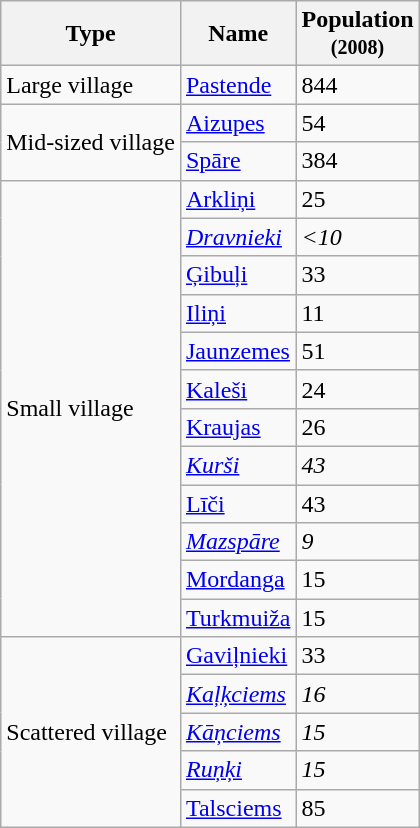<table class="wikitable">
<tr>
<th>Type</th>
<th>Name</th>
<th>Population<br><small>(2008)</small></th>
</tr>
<tr>
<td>Large village</td>
<td><a href='#'>Pastende</a></td>
<td>844</td>
</tr>
<tr>
<td rowspan="2">Mid-sized village</td>
<td><a href='#'>Aizupes</a></td>
<td>54</td>
</tr>
<tr>
<td><a href='#'>Spāre</a></td>
<td>384</td>
</tr>
<tr>
<td rowspan="12">Small village</td>
<td><a href='#'>Arkliņi</a></td>
<td>25</td>
</tr>
<tr>
<td><em><a href='#'>Dravnieki</a></em></td>
<td><em><10</em></td>
</tr>
<tr>
<td><a href='#'>Ģibuļi</a></td>
<td>33</td>
</tr>
<tr>
<td><a href='#'>Iliņi</a></td>
<td>11</td>
</tr>
<tr>
<td><a href='#'>Jaunzemes</a></td>
<td>51</td>
</tr>
<tr>
<td><a href='#'>Kaleši</a></td>
<td>24</td>
</tr>
<tr>
<td><a href='#'>Kraujas</a></td>
<td>26</td>
</tr>
<tr>
<td><em><a href='#'>Kurši</a></em></td>
<td><em>43</em></td>
</tr>
<tr>
<td><a href='#'>Līči</a></td>
<td>43</td>
</tr>
<tr>
<td><em><a href='#'>Mazspāre</a></em></td>
<td><em>9</em></td>
</tr>
<tr>
<td><a href='#'>Mordanga</a></td>
<td>15</td>
</tr>
<tr>
<td><a href='#'>Turkmuiža</a></td>
<td>15</td>
</tr>
<tr>
<td rowspan="5">Scattered village</td>
<td><a href='#'>Gaviļnieki</a></td>
<td>33</td>
</tr>
<tr>
<td><em><a href='#'>Kaļķciems</a></em></td>
<td><em>16</em></td>
</tr>
<tr>
<td><em><a href='#'>Kāņciems</a></em></td>
<td><em>15</em></td>
</tr>
<tr>
<td><em><a href='#'>Ruņķi</a></em></td>
<td><em>15</em></td>
</tr>
<tr>
<td><a href='#'>Talsciems</a></td>
<td>85</td>
</tr>
</table>
